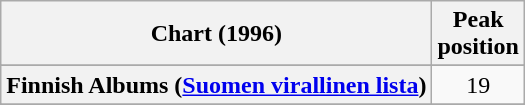<table class="wikitable sortable plainrowheaders">
<tr>
<th>Chart (1996)</th>
<th>Peak<br>position</th>
</tr>
<tr>
</tr>
<tr>
</tr>
<tr>
</tr>
<tr>
</tr>
<tr>
<th scope="row">Finnish Albums (<a href='#'>Suomen virallinen lista</a>)</th>
<td align="center">19</td>
</tr>
<tr>
</tr>
<tr>
</tr>
<tr>
</tr>
<tr>
</tr>
<tr>
</tr>
<tr>
</tr>
</table>
